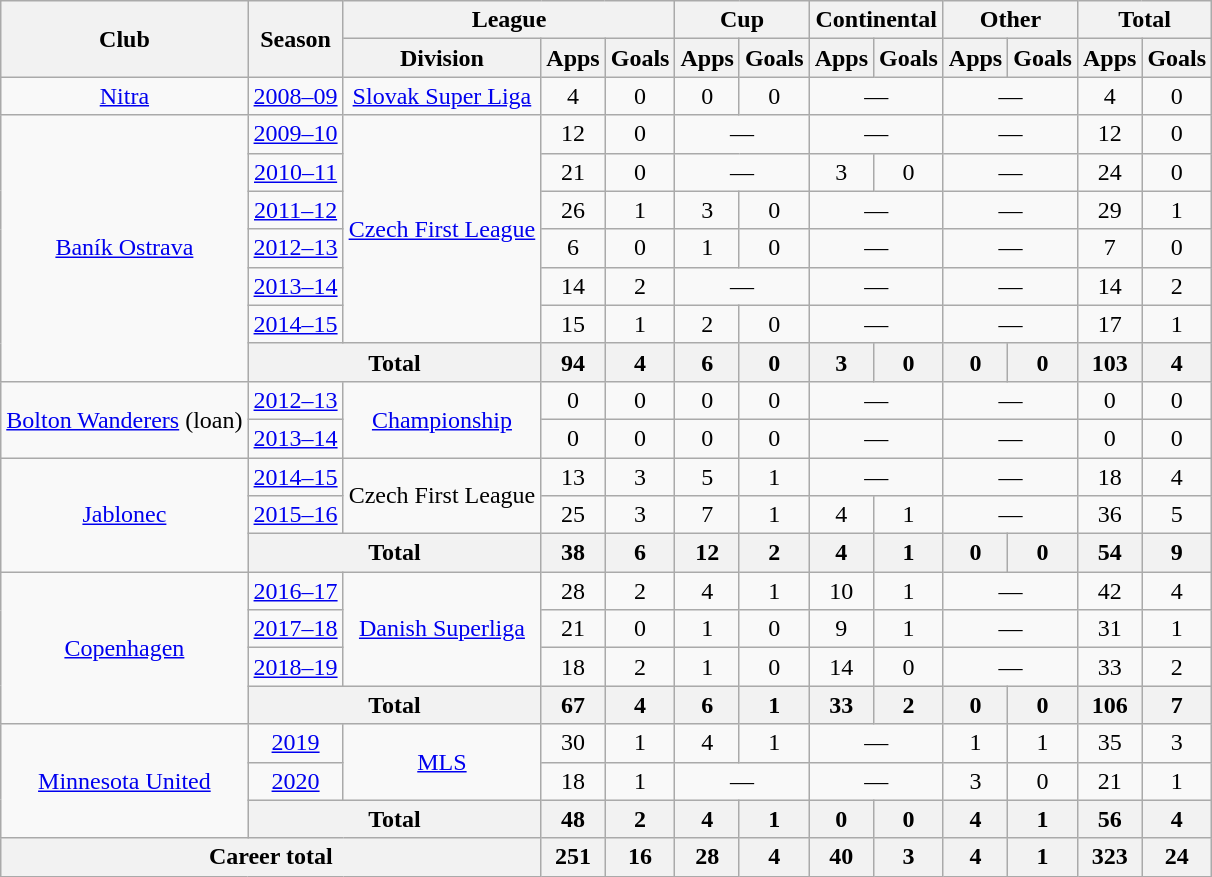<table class="wikitable" style="text-align:center">
<tr>
<th rowspan="2">Club</th>
<th rowspan="2">Season</th>
<th colspan="3">League</th>
<th colspan="2">Cup</th>
<th colspan="2">Continental</th>
<th colspan="2">Other</th>
<th colspan="2">Total</th>
</tr>
<tr>
<th>Division</th>
<th>Apps</th>
<th>Goals</th>
<th>Apps</th>
<th>Goals</th>
<th>Apps</th>
<th>Goals</th>
<th>Apps</th>
<th>Goals</th>
<th>Apps</th>
<th>Goals</th>
</tr>
<tr>
<td><a href='#'>Nitra</a></td>
<td><a href='#'>2008–09</a></td>
<td><a href='#'>Slovak Super Liga</a></td>
<td>4</td>
<td>0</td>
<td>0</td>
<td>0</td>
<td colspan="2">—</td>
<td colspan="2">—</td>
<td>4</td>
<td>0</td>
</tr>
<tr>
<td rowspan="7"><a href='#'>Baník Ostrava</a></td>
<td><a href='#'>2009–10</a></td>
<td rowspan="6"><a href='#'>Czech First League</a></td>
<td>12</td>
<td>0</td>
<td colspan="2">—</td>
<td colspan="2">—</td>
<td colspan="2">—</td>
<td>12</td>
<td>0</td>
</tr>
<tr>
<td><a href='#'>2010–11</a></td>
<td>21</td>
<td>0</td>
<td colspan="2">—</td>
<td>3</td>
<td>0</td>
<td colspan="2">—</td>
<td>24</td>
<td>0</td>
</tr>
<tr>
<td><a href='#'>2011–12</a></td>
<td>26</td>
<td>1</td>
<td>3</td>
<td>0</td>
<td colspan="2">—</td>
<td colspan="2">—</td>
<td>29</td>
<td>1</td>
</tr>
<tr>
<td><a href='#'>2012–13</a></td>
<td>6</td>
<td>0</td>
<td>1</td>
<td>0</td>
<td colspan="2">—</td>
<td colspan="2">—</td>
<td>7</td>
<td>0</td>
</tr>
<tr>
<td><a href='#'>2013–14</a></td>
<td>14</td>
<td>2</td>
<td colspan="2">—</td>
<td colspan="2">—</td>
<td colspan="2">—</td>
<td>14</td>
<td>2</td>
</tr>
<tr>
<td><a href='#'>2014–15</a></td>
<td>15</td>
<td>1</td>
<td>2</td>
<td>0</td>
<td colspan="2">—</td>
<td colspan="2">—</td>
<td>17</td>
<td>1</td>
</tr>
<tr>
<th colspan="2">Total</th>
<th>94</th>
<th>4</th>
<th>6</th>
<th>0</th>
<th>3</th>
<th>0</th>
<th>0</th>
<th>0</th>
<th>103</th>
<th>4</th>
</tr>
<tr>
<td rowspan="2"><a href='#'>Bolton Wanderers</a> (loan)</td>
<td><a href='#'>2012–13</a></td>
<td rowspan="2"><a href='#'>Championship</a></td>
<td>0</td>
<td>0</td>
<td>0</td>
<td>0</td>
<td colspan="2">—</td>
<td colspan="2">—</td>
<td>0</td>
<td>0</td>
</tr>
<tr>
<td><a href='#'>2013–14</a></td>
<td>0</td>
<td>0</td>
<td>0</td>
<td>0</td>
<td colspan="2">—</td>
<td colspan="2">—</td>
<td>0</td>
<td>0</td>
</tr>
<tr>
<td rowspan="3"><a href='#'>Jablonec</a></td>
<td><a href='#'>2014–15</a></td>
<td rowspan="2">Czech First League</td>
<td>13</td>
<td>3</td>
<td>5</td>
<td>1</td>
<td colspan="2">—</td>
<td colspan="2">—</td>
<td>18</td>
<td>4</td>
</tr>
<tr>
<td><a href='#'>2015–16</a></td>
<td>25</td>
<td>3</td>
<td>7</td>
<td>1</td>
<td>4</td>
<td>1</td>
<td colspan="2">—</td>
<td>36</td>
<td>5</td>
</tr>
<tr>
<th colspan="2">Total</th>
<th>38</th>
<th>6</th>
<th>12</th>
<th>2</th>
<th>4</th>
<th>1</th>
<th>0</th>
<th>0</th>
<th>54</th>
<th>9</th>
</tr>
<tr>
<td rowspan="4"><a href='#'>Copenhagen</a></td>
<td><a href='#'>2016–17</a></td>
<td rowspan="3"><a href='#'>Danish Superliga</a></td>
<td>28</td>
<td>2</td>
<td>4</td>
<td>1</td>
<td>10</td>
<td>1</td>
<td colspan="2">—</td>
<td>42</td>
<td>4</td>
</tr>
<tr>
<td><a href='#'>2017–18</a></td>
<td>21</td>
<td>0</td>
<td>1</td>
<td>0</td>
<td>9</td>
<td>1</td>
<td colspan="2">—</td>
<td>31</td>
<td>1</td>
</tr>
<tr>
<td><a href='#'>2018–19</a></td>
<td>18</td>
<td>2</td>
<td>1</td>
<td>0</td>
<td>14</td>
<td>0</td>
<td colspan="2">—</td>
<td>33</td>
<td>2</td>
</tr>
<tr>
<th colspan="2">Total</th>
<th>67</th>
<th>4</th>
<th>6</th>
<th>1</th>
<th>33</th>
<th>2</th>
<th>0</th>
<th>0</th>
<th>106</th>
<th>7</th>
</tr>
<tr>
<td rowspan="3"><a href='#'>Minnesota United</a></td>
<td><a href='#'>2019</a></td>
<td rowspan="2"><a href='#'>MLS</a></td>
<td>30</td>
<td>1</td>
<td>4</td>
<td>1</td>
<td colspan="2">—</td>
<td>1</td>
<td>1</td>
<td>35</td>
<td>3</td>
</tr>
<tr>
<td><a href='#'>2020</a></td>
<td>18</td>
<td>1</td>
<td colspan="2">—</td>
<td colspan="2">—</td>
<td>3</td>
<td>0</td>
<td>21</td>
<td>1</td>
</tr>
<tr>
<th colspan="2">Total</th>
<th>48</th>
<th>2</th>
<th>4</th>
<th>1</th>
<th>0</th>
<th>0</th>
<th>4</th>
<th>1</th>
<th>56</th>
<th>4</th>
</tr>
<tr>
<th colspan="3">Career total</th>
<th>251</th>
<th>16</th>
<th>28</th>
<th>4</th>
<th>40</th>
<th>3</th>
<th>4</th>
<th>1</th>
<th>323</th>
<th>24</th>
</tr>
</table>
